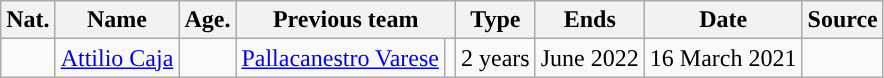<table class="wikitable sortable">
<tr>
<th>Nat.</th>
<th>Name</th>
<th>Age.</th>
<th colspan=2>Previous team</th>
<th>Type</th>
<th>Ends</th>
<th>Date</th>
<th>Source</th>
</tr>
<tr>
<td style="text-align: center;"></td>
<td><a href='#'>Attilio Caja</a></td>
<td style="text-align: center;"></td>
<td><a href='#'>Pallacanestro Varese</a></td>
<td style="text-align: center;"></td>
<td style="text-align: center;">2 years</td>
<td>June 2022</td>
<td>16 March 2021</td>
<td style="text-align: center;"></td>
</tr>
</table>
